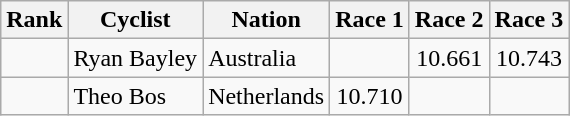<table class="wikitable sortable" style="text-align:center">
<tr>
<th>Rank</th>
<th>Cyclist</th>
<th>Nation</th>
<th>Race 1</th>
<th>Race 2</th>
<th>Race 3</th>
</tr>
<tr>
<td></td>
<td align=left>Ryan Bayley</td>
<td align=left>Australia</td>
<td></td>
<td>10.661</td>
<td>10.743</td>
</tr>
<tr>
<td></td>
<td align=left>Theo Bos</td>
<td align=left>Netherlands</td>
<td>10.710</td>
<td></td>
<td></td>
</tr>
</table>
